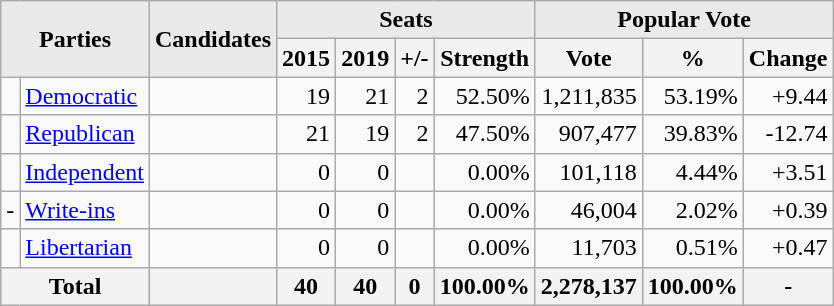<table class=wikitable>
<tr>
<th style="background-color:#E9E9E9" align=center rowspan= 2 colspan=2>Parties</th>
<th style="background-color:#E9E9E9" align=center rowspan= 2>Candidates</th>
<th style="background-color:#E9E9E9" align=center colspan=4>Seats</th>
<th style="background-color:#E9E9E9" align=center colspan=3>Popular Vote</th>
</tr>
<tr>
<th align=center>2015</th>
<th align=center>2019</th>
<th align=center>+/-</th>
<th align=center>Strength</th>
<th align=center>Vote</th>
<th align=center>%</th>
<th align=center>Change</th>
</tr>
<tr>
<td></td>
<td align=left><a href='#'>Democratic</a></td>
<td align=right></td>
<td align=right>19</td>
<td align=right >21</td>
<td align=right>2</td>
<td align=right >52.50%</td>
<td align=right >1,211,835</td>
<td align=right >53.19%</td>
<td align=right>+9.44</td>
</tr>
<tr>
<td></td>
<td align=left><a href='#'>Republican</a></td>
<td align=right></td>
<td align=right >21</td>
<td align=right>19</td>
<td align=right>2</td>
<td align=right>47.50%</td>
<td align=right>907,477</td>
<td align=right>39.83%</td>
<td align=right>-12.74</td>
</tr>
<tr>
<td></td>
<td><a href='#'>Independent</a></td>
<td align=right></td>
<td align=right>0</td>
<td align=right>0</td>
<td align=right></td>
<td align=right>0.00%</td>
<td align=right>101,118</td>
<td align=right>4.44%</td>
<td align=right>+3.51</td>
</tr>
<tr>
<td>-</td>
<td><a href='#'>Write-ins</a></td>
<td align=right></td>
<td align=right>0</td>
<td align=right>0</td>
<td align=right></td>
<td align=right>0.00%</td>
<td align=right>46,004</td>
<td align=right>2.02%</td>
<td align=right>+0.39</td>
</tr>
<tr>
<td></td>
<td><a href='#'>Libertarian</a></td>
<td align=right></td>
<td align=right>0</td>
<td align=right>0</td>
<td align=right></td>
<td align=right>0.00%</td>
<td align=right>11,703</td>
<td align=right>0.51%</td>
<td align=right>+0.47</td>
</tr>
<tr>
<th align=center colspan="2">Total</th>
<th align=center></th>
<th align=center>40</th>
<th align=center>40</th>
<th align=center>0</th>
<th align=center>100.00%</th>
<th align=center>2,278,137</th>
<th align=center>100.00%</th>
<th align=center>-</th>
</tr>
</table>
